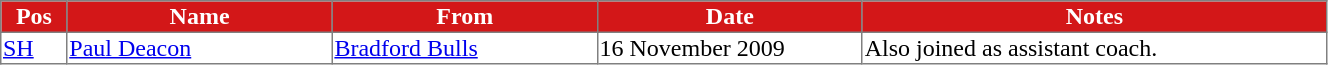<table border="1" width="70%" style="border-collapse:collapse;">
<tr bgcolor="#D31718" style="color:#FFFFFF;">
<th>Pos</th>
<th>Name</th>
<th>From</th>
<th>Date</th>
<th>Notes</th>
</tr>
<tr>
<td width="5%"><a href='#'>SH</a></td>
<td width="20%"><a href='#'>Paul Deacon</a></td>
<td width="20%"><a href='#'>Bradford Bulls</a></td>
<td width="20%">16 November 2009</td>
<td width="35%">Also joined as assistant coach.</td>
</tr>
</table>
